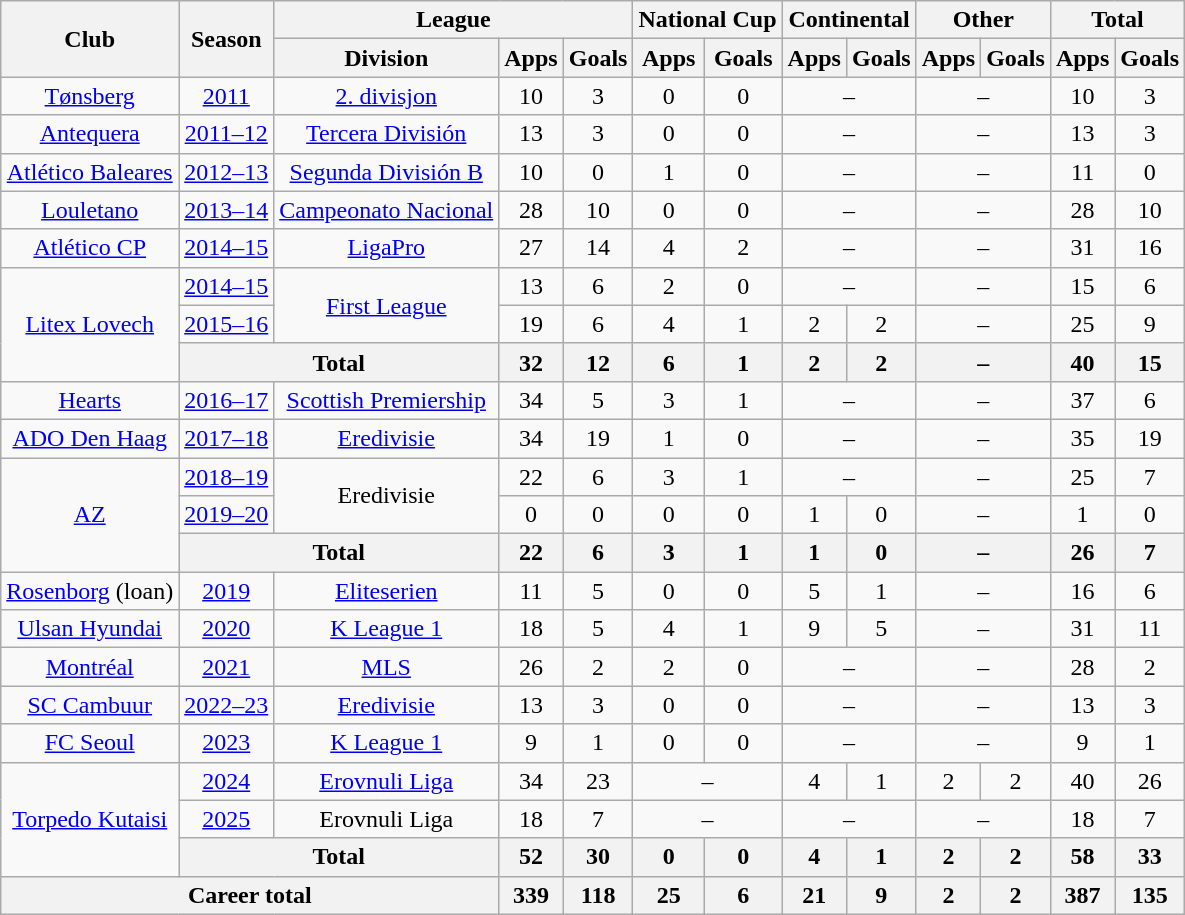<table class="wikitable" style="text-align:center">
<tr>
<th rowspan="2">Club</th>
<th rowspan="2">Season</th>
<th colspan="3">League</th>
<th colspan="2">National Cup</th>
<th colspan="2">Continental</th>
<th colspan="2">Other</th>
<th colspan="2">Total</th>
</tr>
<tr>
<th>Division</th>
<th>Apps</th>
<th>Goals</th>
<th>Apps</th>
<th>Goals</th>
<th>Apps</th>
<th>Goals</th>
<th>Apps</th>
<th>Goals</th>
<th>Apps</th>
<th>Goals</th>
</tr>
<tr>
<td><a href='#'>Tønsberg</a></td>
<td><a href='#'>2011</a></td>
<td><a href='#'>2. divisjon</a></td>
<td>10</td>
<td>3</td>
<td>0</td>
<td>0</td>
<td colspan="2">–</td>
<td colspan="2">–</td>
<td>10</td>
<td>3</td>
</tr>
<tr>
<td><a href='#'>Antequera</a></td>
<td><a href='#'>2011–12</a></td>
<td><a href='#'>Tercera División</a></td>
<td>13</td>
<td>3</td>
<td>0</td>
<td>0</td>
<td colspan="2">–</td>
<td colspan="2">–</td>
<td>13</td>
<td>3</td>
</tr>
<tr>
<td><a href='#'>Atlético Baleares</a></td>
<td><a href='#'>2012–13</a></td>
<td><a href='#'>Segunda División B</a></td>
<td>10</td>
<td>0</td>
<td>1</td>
<td>0</td>
<td colspan="2">–</td>
<td colspan="2">–</td>
<td>11</td>
<td>0</td>
</tr>
<tr>
<td><a href='#'>Louletano</a></td>
<td><a href='#'>2013–14</a></td>
<td><a href='#'>Campeonato Nacional</a></td>
<td>28</td>
<td>10</td>
<td>0</td>
<td>0</td>
<td colspan="2">–</td>
<td colspan="2">–</td>
<td>28</td>
<td>10</td>
</tr>
<tr>
<td><a href='#'>Atlético CP</a></td>
<td><a href='#'>2014–15</a></td>
<td><a href='#'>LigaPro</a></td>
<td>27</td>
<td>14</td>
<td>4</td>
<td>2</td>
<td colspan="2">–</td>
<td colspan="2">–</td>
<td>31</td>
<td>16</td>
</tr>
<tr>
<td rowspan="3"><a href='#'>Litex Lovech</a></td>
<td><a href='#'>2014–15</a></td>
<td rowspan="2"><a href='#'>First League</a></td>
<td>13</td>
<td>6</td>
<td>2</td>
<td>0</td>
<td colspan="2">–</td>
<td colspan="2">–</td>
<td>15</td>
<td>6</td>
</tr>
<tr>
<td><a href='#'>2015–16</a></td>
<td>19</td>
<td>6</td>
<td>4</td>
<td>1</td>
<td>2</td>
<td>2</td>
<td colspan="2">–</td>
<td>25</td>
<td>9</td>
</tr>
<tr>
<th colspan="2">Total</th>
<th>32</th>
<th>12</th>
<th>6</th>
<th>1</th>
<th>2</th>
<th>2</th>
<th colspan="2">–</th>
<th>40</th>
<th>15</th>
</tr>
<tr>
<td><a href='#'>Hearts</a></td>
<td><a href='#'>2016–17</a></td>
<td><a href='#'>Scottish Premiership</a></td>
<td>34</td>
<td>5</td>
<td>3</td>
<td>1</td>
<td colspan="2">–</td>
<td colspan="2">–</td>
<td>37</td>
<td>6</td>
</tr>
<tr>
<td><a href='#'>ADO Den Haag</a></td>
<td><a href='#'>2017–18</a></td>
<td><a href='#'>Eredivisie</a></td>
<td>34</td>
<td>19</td>
<td>1</td>
<td>0</td>
<td colspan="2">–</td>
<td colspan="2">–</td>
<td>35</td>
<td>19</td>
</tr>
<tr>
<td rowspan="3"><a href='#'>AZ</a></td>
<td><a href='#'>2018–19</a></td>
<td rowspan="2">Eredivisie</td>
<td>22</td>
<td>6</td>
<td>3</td>
<td>1</td>
<td colspan="2">–</td>
<td colspan="2">–</td>
<td>25</td>
<td>7</td>
</tr>
<tr>
<td><a href='#'>2019–20</a></td>
<td>0</td>
<td>0</td>
<td>0</td>
<td>0</td>
<td>1</td>
<td>0</td>
<td colspan="2">–</td>
<td>1</td>
<td>0</td>
</tr>
<tr>
<th colspan="2">Total</th>
<th>22</th>
<th>6</th>
<th>3</th>
<th>1</th>
<th>1</th>
<th>0</th>
<th colspan="2">–</th>
<th>26</th>
<th>7</th>
</tr>
<tr>
<td><a href='#'>Rosenborg</a> (loan)</td>
<td><a href='#'>2019</a></td>
<td><a href='#'>Eliteserien</a></td>
<td>11</td>
<td>5</td>
<td>0</td>
<td>0</td>
<td>5</td>
<td>1</td>
<td colspan="2">–</td>
<td>16</td>
<td>6</td>
</tr>
<tr>
<td><a href='#'>Ulsan Hyundai</a></td>
<td><a href='#'>2020</a></td>
<td><a href='#'>K League 1</a></td>
<td>18</td>
<td>5</td>
<td>4</td>
<td>1</td>
<td>9</td>
<td>5</td>
<td colspan="2">–</td>
<td>31</td>
<td>11</td>
</tr>
<tr>
<td><a href='#'>Montréal</a></td>
<td><a href='#'>2021</a></td>
<td><a href='#'>MLS</a></td>
<td>26</td>
<td>2</td>
<td>2</td>
<td>0</td>
<td colspan="2">–</td>
<td colspan="2">–</td>
<td>28</td>
<td>2</td>
</tr>
<tr>
<td><a href='#'>SC Cambuur</a></td>
<td><a href='#'>2022–23</a></td>
<td><a href='#'>Eredivisie</a></td>
<td>13</td>
<td>3</td>
<td>0</td>
<td>0</td>
<td colspan="2">–</td>
<td colspan="2">–</td>
<td>13</td>
<td>3</td>
</tr>
<tr>
<td><a href='#'>FC Seoul</a></td>
<td><a href='#'>2023</a></td>
<td><a href='#'>K League 1</a></td>
<td>9</td>
<td>1</td>
<td>0</td>
<td>0</td>
<td colspan="2">–</td>
<td colspan="2">–</td>
<td>9</td>
<td>1</td>
</tr>
<tr>
<td rowspan=3"><a href='#'>Torpedo Kutaisi</a></td>
<td><a href='#'>2024</a></td>
<td><a href='#'>Erovnuli Liga</a></td>
<td>34</td>
<td>23</td>
<td colspan="2">–</td>
<td>4</td>
<td>1</td>
<td>2</td>
<td>2</td>
<td>40</td>
<td>26</td>
</tr>
<tr>
<td><a href='#'>2025</a></td>
<td>Erovnuli Liga</td>
<td>18</td>
<td>7</td>
<td colspan="2">–</td>
<td colspan="2">–</td>
<td colspan="2">–</td>
<td>18</td>
<td>7</td>
</tr>
<tr>
<th colspan="2">Total</th>
<th>52</th>
<th>30</th>
<th>0</th>
<th>0</th>
<th>4</th>
<th>1</th>
<th>2</th>
<th>2</th>
<th>58</th>
<th>33</th>
</tr>
<tr>
<th colspan="3">Career total</th>
<th>339</th>
<th>118</th>
<th>25</th>
<th>6</th>
<th>21</th>
<th>9</th>
<th>2</th>
<th>2</th>
<th>387</th>
<th>135</th>
</tr>
</table>
